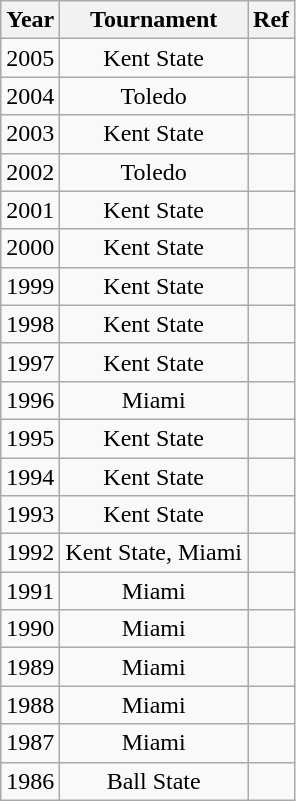<table class="wikitable" style="text-align:center" cellpadding=2 cellspacing=2>
<tr>
<th>Year</th>
<th>Tournament</th>
<th>Ref</th>
</tr>
<tr>
<td>2005</td>
<td>Kent State</td>
<td></td>
</tr>
<tr>
<td>2004</td>
<td>Toledo</td>
<td></td>
</tr>
<tr>
<td>2003</td>
<td>Kent State</td>
<td></td>
</tr>
<tr>
<td>2002</td>
<td>Toledo</td>
<td></td>
</tr>
<tr>
<td>2001</td>
<td>Kent State</td>
<td></td>
</tr>
<tr>
<td>2000</td>
<td>Kent State</td>
<td></td>
</tr>
<tr>
<td>1999</td>
<td>Kent State</td>
<td></td>
</tr>
<tr>
<td>1998</td>
<td>Kent State</td>
<td></td>
</tr>
<tr>
<td>1997</td>
<td>Kent State</td>
<td></td>
</tr>
<tr>
<td>1996</td>
<td>Miami</td>
<td></td>
</tr>
<tr>
<td>1995</td>
<td>Kent State</td>
<td></td>
</tr>
<tr>
<td>1994</td>
<td>Kent State</td>
<td></td>
</tr>
<tr>
<td>1993</td>
<td>Kent State</td>
<td></td>
</tr>
<tr>
<td>1992</td>
<td>Kent State, Miami</td>
<td></td>
</tr>
<tr>
<td>1991</td>
<td>Miami</td>
<td></td>
</tr>
<tr>
<td>1990</td>
<td>Miami</td>
<td></td>
</tr>
<tr>
<td>1989</td>
<td>Miami</td>
<td></td>
</tr>
<tr>
<td>1988</td>
<td>Miami</td>
<td></td>
</tr>
<tr>
<td>1987</td>
<td>Miami</td>
<td></td>
</tr>
<tr>
<td>1986</td>
<td>Ball State</td>
<td></td>
</tr>
</table>
